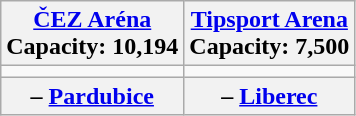<table class="wikitable" style="text-align:center;">
<tr>
<th><a href='#'>ČEZ Aréna</a><br>Capacity: 10,194</th>
<th><a href='#'>Tipsport Arena</a><br>Capacity: 7,500</th>
</tr>
<tr>
<td></td>
<td></td>
</tr>
<tr>
<th> – <a href='#'>Pardubice</a></th>
<th> – <a href='#'>Liberec</a></th>
</tr>
</table>
